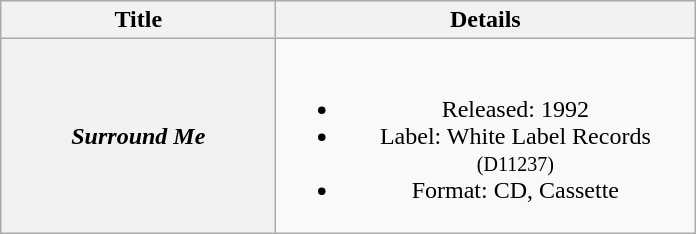<table class="wikitable plainrowheaders" style="text-align:center;" border="1">
<tr>
<th scope="col" style="width:11em;">Title</th>
<th scope="col" style="width:17em;">Details</th>
</tr>
<tr>
<th scope="row"><em>Surround Me</em></th>
<td><br><ul><li>Released: 1992</li><li>Label: White Label Records <small>(D11237)</small></li><li>Format: CD, Cassette</li></ul></td>
</tr>
</table>
